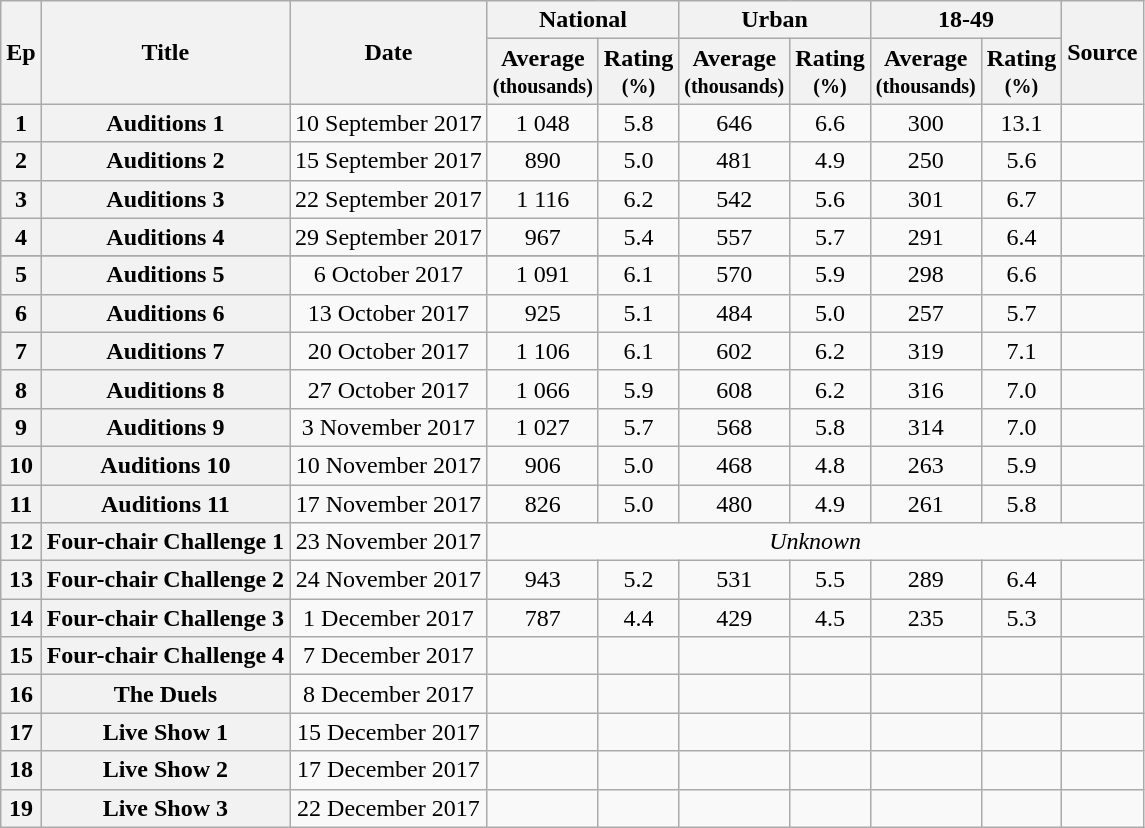<table class="wikitable" style="text-align:center">
<tr>
<th rowspan="2">Ep</th>
<th rowspan="2">Title</th>
<th rowspan="2">Date</th>
<th colspan="2">National</th>
<th colspan="2">Urban</th>
<th colspan="2">18-49</th>
<th rowspan="2">Source</th>
</tr>
<tr>
<th>Average<br><small>(thousands)</small></th>
<th>Rating<br><small>(%)</small></th>
<th>Average<br><small>(thousands)</small></th>
<th>Rating<br><small>(%)</small></th>
<th>Average<br><small>(thousands)</small></th>
<th>Rating<br><small>(%)</small></th>
</tr>
<tr>
<th>1</th>
<th>Auditions 1</th>
<td>10 September 2017</td>
<td>1 048</td>
<td>5.8</td>
<td>646</td>
<td>6.6</td>
<td>300</td>
<td>13.1</td>
<td></td>
</tr>
<tr>
<th>2</th>
<th>Auditions 2</th>
<td>15 September 2017</td>
<td>890</td>
<td>5.0</td>
<td>481</td>
<td>4.9</td>
<td>250</td>
<td>5.6</td>
<td></td>
</tr>
<tr>
<th>3</th>
<th>Auditions 3</th>
<td>22 September 2017</td>
<td>1 116</td>
<td>6.2</td>
<td>542</td>
<td>5.6</td>
<td>301</td>
<td>6.7</td>
<td></td>
</tr>
<tr>
<th>4</th>
<th>Auditions 4</th>
<td>29 September 2017</td>
<td>967</td>
<td>5.4</td>
<td>557</td>
<td>5.7</td>
<td>291</td>
<td>6.4</td>
<td></td>
</tr>
<tr>
</tr>
<tr>
<th>5</th>
<th>Auditions 5</th>
<td>6 October 2017</td>
<td>1 091</td>
<td>6.1</td>
<td>570</td>
<td>5.9</td>
<td>298</td>
<td>6.6</td>
<td></td>
</tr>
<tr>
<th>6</th>
<th>Auditions 6</th>
<td>13 October 2017</td>
<td>925</td>
<td>5.1</td>
<td>484</td>
<td>5.0</td>
<td>257</td>
<td>5.7</td>
<td></td>
</tr>
<tr>
<th>7</th>
<th>Auditions 7</th>
<td>20 October 2017</td>
<td>1 106</td>
<td>6.1</td>
<td>602</td>
<td>6.2</td>
<td>319</td>
<td>7.1</td>
<td></td>
</tr>
<tr>
<th>8</th>
<th>Auditions 8</th>
<td>27 October 2017</td>
<td>1 066</td>
<td>5.9</td>
<td>608</td>
<td>6.2</td>
<td>316</td>
<td>7.0</td>
<td></td>
</tr>
<tr>
<th>9</th>
<th>Auditions 9</th>
<td>3 November 2017</td>
<td>1 027</td>
<td>5.7</td>
<td>568</td>
<td>5.8</td>
<td>314</td>
<td>7.0</td>
<td></td>
</tr>
<tr>
<th>10</th>
<th>Auditions 10</th>
<td>10 November 2017</td>
<td>906</td>
<td>5.0</td>
<td>468</td>
<td>4.8</td>
<td>263</td>
<td>5.9</td>
<td></td>
</tr>
<tr>
<th>11</th>
<th>Auditions 11</th>
<td>17 November 2017</td>
<td>826</td>
<td>5.0</td>
<td>480</td>
<td>4.9</td>
<td>261</td>
<td>5.8</td>
<td></td>
</tr>
<tr>
<th>12</th>
<th>Four-chair Challenge 1</th>
<td>23 November 2017</td>
<td colspan="7"><em>Unknown</em></td>
</tr>
<tr>
<th>13</th>
<th>Four-chair Challenge 2</th>
<td>24 November 2017</td>
<td>943</td>
<td>5.2</td>
<td>531</td>
<td>5.5</td>
<td>289</td>
<td>6.4</td>
<td></td>
</tr>
<tr>
<th>14</th>
<th>Four-chair Challenge 3</th>
<td>1 December 2017</td>
<td>787</td>
<td>4.4</td>
<td>429</td>
<td>4.5</td>
<td>235</td>
<td>5.3</td>
<td></td>
</tr>
<tr>
<th>15</th>
<th>Four-chair Challenge 4</th>
<td>7 December 2017</td>
<td></td>
<td></td>
<td></td>
<td></td>
<td></td>
<td></td>
<td></td>
</tr>
<tr>
<th>16</th>
<th>The Duels</th>
<td>8 December 2017</td>
<td></td>
<td></td>
<td></td>
<td></td>
<td></td>
<td></td>
<td></td>
</tr>
<tr>
<th>17</th>
<th>Live Show 1</th>
<td>15 December 2017</td>
<td></td>
<td></td>
<td></td>
<td></td>
<td></td>
<td></td>
<td></td>
</tr>
<tr>
<th>18</th>
<th>Live Show 2</th>
<td>17 December 2017</td>
<td></td>
<td></td>
<td></td>
<td></td>
<td></td>
<td></td>
<td></td>
</tr>
<tr>
<th>19</th>
<th>Live Show 3</th>
<td>22 December 2017</td>
<td></td>
<td></td>
<td></td>
<td></td>
<td></td>
<td></td>
<td></td>
</tr>
</table>
